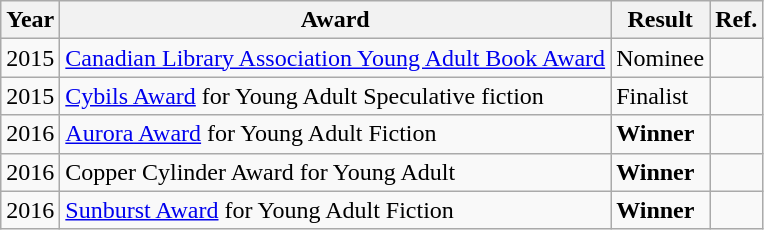<table class="wikitable">
<tr>
<th>Year</th>
<th>Award</th>
<th>Result</th>
<th>Ref.</th>
</tr>
<tr>
<td>2015</td>
<td><a href='#'>Canadian Library Association Young Adult Book Award</a></td>
<td>Nominee</td>
<td></td>
</tr>
<tr>
<td>2015</td>
<td><a href='#'>Cybils Award</a> for Young Adult Speculative fiction</td>
<td>Finalist</td>
<td></td>
</tr>
<tr>
<td>2016</td>
<td><a href='#'>Aurora Award</a> for Young Adult Fiction</td>
<td><strong>Winner</strong></td>
<td></td>
</tr>
<tr>
<td>2016</td>
<td>Copper Cylinder Award for Young Adult</td>
<td><strong>Winner</strong></td>
<td></td>
</tr>
<tr>
<td>2016</td>
<td><a href='#'>Sunburst Award</a> for Young Adult Fiction</td>
<td><strong>Winner</strong></td>
<td></td>
</tr>
</table>
